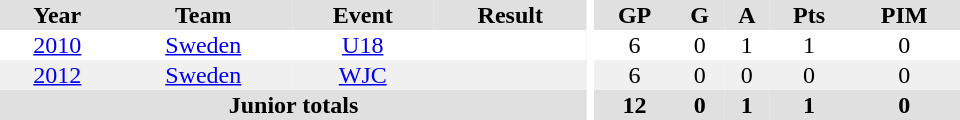<table border="0" cellpadding="1" cellspacing="0" ID="Table3" style="text-align:center; width:40em">
<tr bgcolor="#e0e0e0">
<th>Year</th>
<th>Team</th>
<th>Event</th>
<th>Result</th>
<th rowspan="99" bgcolor="#ffffff"></th>
<th>GP</th>
<th>G</th>
<th>A</th>
<th>Pts</th>
<th>PIM</th>
</tr>
<tr>
<td><a href='#'>2010</a></td>
<td><a href='#'>Sweden</a></td>
<td><a href='#'>U18</a></td>
<td></td>
<td>6</td>
<td>0</td>
<td>1</td>
<td>1</td>
<td>0</td>
</tr>
<tr bgcolor="#f0f0f0">
<td><a href='#'>2012</a></td>
<td><a href='#'>Sweden</a></td>
<td><a href='#'>WJC</a></td>
<td></td>
<td>6</td>
<td>0</td>
<td>0</td>
<td>0</td>
<td>0</td>
</tr>
<tr bgcolor="#e0e0e0">
<th colspan=4>Junior totals</th>
<th>12</th>
<th>0</th>
<th>1</th>
<th>1</th>
<th>0</th>
</tr>
</table>
